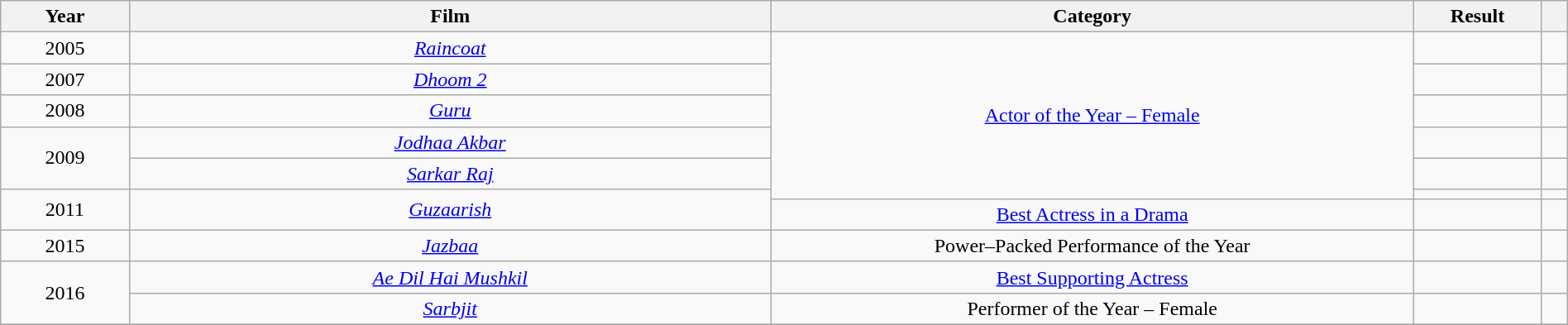<table class="wikitable sortable" style="width:100%;">
<tr>
<th style="width:5%;">Year</th>
<th style="width:25%;">Film</th>
<th style="width:25%;">Category</th>
<th style="width:5%;">Result</th>
<th style="width:1%;" class="unsortable"></th>
</tr>
<tr>
<td style="text-align:center;">2005</td>
<td style="text-align:center;"><em><a href='#'>Raincoat</a></em></td>
<td style="text-align:center;" rowspan="6"><a href='#'>Actor of the Year – Female</a></td>
<td></td>
<td style="text-align:center;"></td>
</tr>
<tr>
<td style="text-align:center;">2007</td>
<td style="text-align:center;"><em><a href='#'>Dhoom 2</a></em></td>
<td></td>
<td style="text-align:center;"></td>
</tr>
<tr>
<td style="text-align:center;">2008</td>
<td style="text-align:center;"><em><a href='#'>Guru</a></em></td>
<td></td>
<td style="text-align:center;"></td>
</tr>
<tr>
<td style="text-align:center;" rowspan="2">2009</td>
<td style="text-align:center;"><em><a href='#'>Jodhaa Akbar</a></em></td>
<td></td>
<td style="text-align:center;"></td>
</tr>
<tr>
<td style="text-align:center;"><em><a href='#'>Sarkar Raj</a></em></td>
<td></td>
<td style="text-align:center;"></td>
</tr>
<tr>
<td style="text-align:center;" rowspan="2">2011</td>
<td style="text-align:center;" rowspan="2"><em><a href='#'>Guzaarish</a></em></td>
<td></td>
<td style="text-align:center;"></td>
</tr>
<tr>
<td style="text-align:center;"><a href='#'>Best Actress in a Drama</a></td>
<td></td>
<td style="text-align:center;"></td>
</tr>
<tr>
<td style="text-align:center;">2015</td>
<td style="text-align:center;"><em><a href='#'>Jazbaa</a></em></td>
<td style="text-align:center;">Power–Packed Performance of the Year</td>
<td></td>
<td style="text-align:center;"></td>
</tr>
<tr>
<td style="text-align:center;" rowspan="2">2016</td>
<td style="text-align:center;"><em><a href='#'>Ae Dil Hai Mushkil</a></em></td>
<td style="text-align:center;"><a href='#'>Best Supporting Actress</a></td>
<td></td>
<td style="text-align:center;"></td>
</tr>
<tr>
<td style="text-align:center;"><em><a href='#'>Sarbjit</a></em></td>
<td style="text-align:center;">Performer of the Year – Female</td>
<td></td>
<td style="text-align:center;"></td>
</tr>
<tr>
</tr>
</table>
